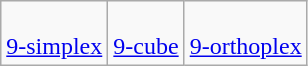<table class=wikitable>
<tr align=center valign=top>
<td><br><a href='#'>9-simplex</a></td>
<td><br><a href='#'>9-cube</a></td>
<td><br><a href='#'>9-orthoplex</a></td>
</tr>
</table>
